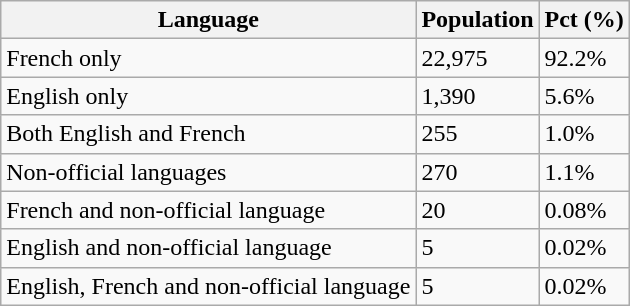<table class="wikitable">
<tr>
<th>Language</th>
<th>Population</th>
<th>Pct (%)</th>
</tr>
<tr>
<td>French only</td>
<td>22,975</td>
<td>92.2%</td>
</tr>
<tr>
<td>English only</td>
<td>1,390</td>
<td>5.6%</td>
</tr>
<tr>
<td>Both English and French</td>
<td>255</td>
<td>1.0%</td>
</tr>
<tr>
<td>Non-official languages</td>
<td>270</td>
<td>1.1%</td>
</tr>
<tr>
<td>French and non-official language</td>
<td>20</td>
<td>0.08%</td>
</tr>
<tr>
<td>English and non-official language</td>
<td>5</td>
<td>0.02%</td>
</tr>
<tr>
<td>English, French and non-official language</td>
<td>5</td>
<td>0.02%</td>
</tr>
</table>
